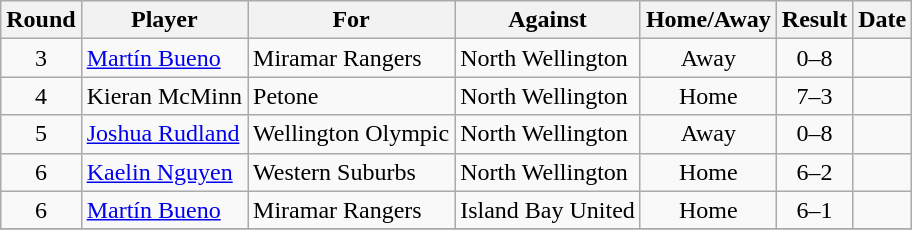<table class="wikitable">
<tr>
<th>Round</th>
<th>Player</th>
<th>For</th>
<th>Against</th>
<th>Home/Away</th>
<th style="text-align:center">Result</th>
<th>Date</th>
</tr>
<tr>
<td style="text-align:center">3</td>
<td> <a href='#'>Martín Bueno</a></td>
<td>Miramar Rangers</td>
<td>North Wellington</td>
<td style="text-align:center">Away</td>
<td style="text-align:center">0–8</td>
<td></td>
</tr>
<tr>
<td style="text-align:center">4</td>
<td> Kieran McMinn</td>
<td>Petone</td>
<td>North Wellington</td>
<td style="text-align:center">Home</td>
<td style="text-align:center">7–3</td>
<td></td>
</tr>
<tr>
<td style="text-align:center">5</td>
<td> <a href='#'>Joshua Rudland</a></td>
<td>Wellington Olympic</td>
<td>North Wellington</td>
<td style="text-align:center">Away</td>
<td style="text-align:center">0–8</td>
<td></td>
</tr>
<tr>
<td style="text-align:center">6</td>
<td> <a href='#'>Kaelin Nguyen</a></td>
<td>Western Suburbs</td>
<td>North Wellington</td>
<td style="text-align:center">Home</td>
<td style="text-align:center">6–2</td>
<td></td>
</tr>
<tr>
<td style="text-align:center">6</td>
<td> <a href='#'>Martín Bueno</a></td>
<td>Miramar Rangers</td>
<td>Island Bay United</td>
<td style="text-align:center">Home</td>
<td style="text-align:center">6–1</td>
<td></td>
</tr>
<tr>
</tr>
</table>
